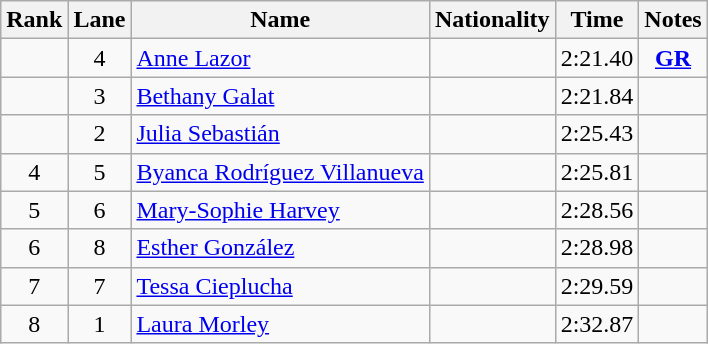<table class="wikitable sortable" style="text-align:center">
<tr>
<th>Rank</th>
<th>Lane</th>
<th>Name</th>
<th>Nationality</th>
<th>Time</th>
<th>Notes</th>
</tr>
<tr>
<td></td>
<td>4</td>
<td align=left><a href='#'>Anne Lazor</a></td>
<td align=left></td>
<td>2:21.40</td>
<td><strong><a href='#'>GR</a></strong></td>
</tr>
<tr>
<td></td>
<td>3</td>
<td align=left><a href='#'>Bethany Galat</a></td>
<td align=left></td>
<td>2:21.84</td>
<td></td>
</tr>
<tr>
<td></td>
<td>2</td>
<td align=left><a href='#'>Julia Sebastián</a></td>
<td align=left></td>
<td>2:25.43</td>
<td></td>
</tr>
<tr>
<td>4</td>
<td>5</td>
<td align=left><a href='#'>Byanca Rodríguez Villanueva</a></td>
<td align=left></td>
<td>2:25.81</td>
<td></td>
</tr>
<tr>
<td>5</td>
<td>6</td>
<td align=left><a href='#'>Mary-Sophie Harvey</a></td>
<td align=left></td>
<td>2:28.56</td>
<td></td>
</tr>
<tr>
<td>6</td>
<td>8</td>
<td align=left><a href='#'>Esther González</a></td>
<td align=left></td>
<td>2:28.98</td>
<td></td>
</tr>
<tr>
<td>7</td>
<td>7</td>
<td align=left><a href='#'>Tessa Cieplucha</a></td>
<td align=left></td>
<td>2:29.59</td>
<td></td>
</tr>
<tr>
<td>8</td>
<td>1</td>
<td align=left><a href='#'>Laura Morley</a></td>
<td align=left></td>
<td>2:32.87</td>
<td></td>
</tr>
</table>
